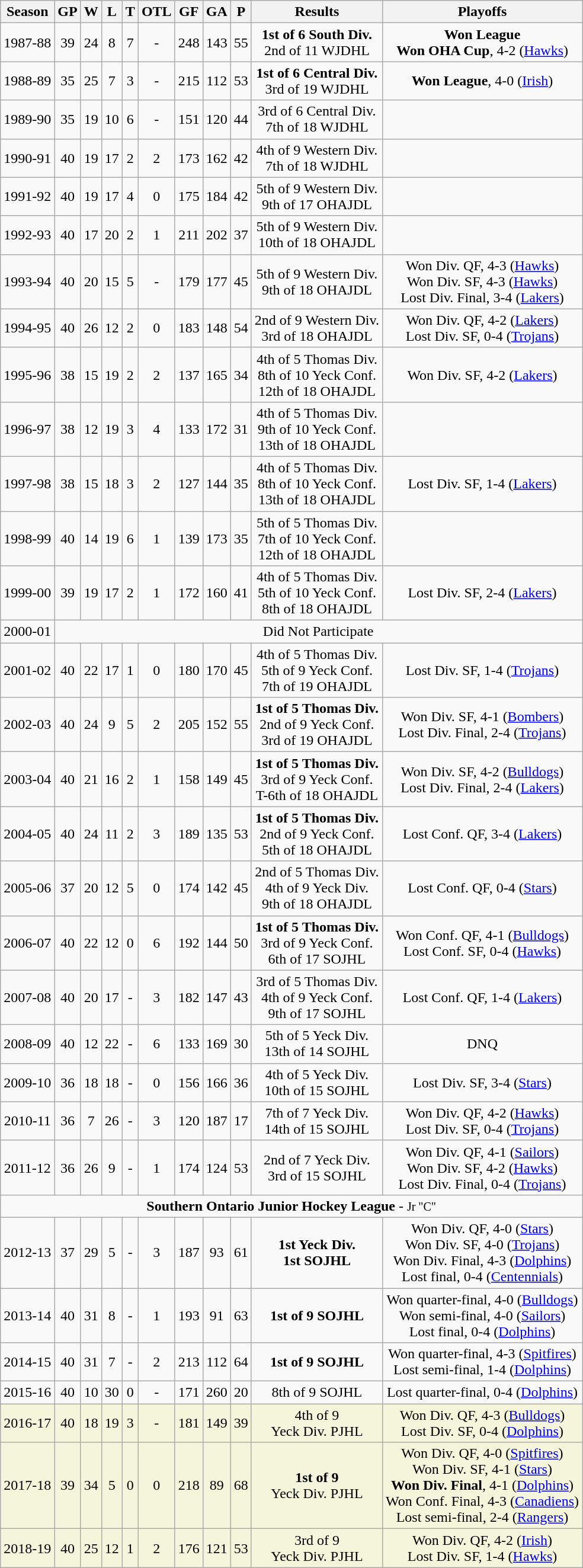<table class="wikitable">
<tr>
<th>Season</th>
<th>GP</th>
<th>W</th>
<th>L</th>
<th>T</th>
<th>OTL</th>
<th>GF</th>
<th>GA</th>
<th>P</th>
<th>Results</th>
<th>Playoffs</th>
</tr>
<tr align="center">
<td>1987-88</td>
<td>39</td>
<td>24</td>
<td>8</td>
<td>7</td>
<td>-</td>
<td>248</td>
<td>143</td>
<td>55</td>
<td><strong>1st of 6 South Div.</strong><br>2nd of 11 WJDHL</td>
<td><strong>Won League</strong><br><strong>Won OHA Cup</strong>, 4-2 (<a href='#'>Hawks</a>)</td>
</tr>
<tr align="center">
<td>1988-89</td>
<td>35</td>
<td>25</td>
<td>7</td>
<td>3</td>
<td>-</td>
<td>215</td>
<td>112</td>
<td>53</td>
<td><strong>1st of 6 Central Div.</strong><br>3rd of 19 WJDHL</td>
<td><strong>Won League</strong>, 4-0 (<a href='#'>Irish</a>)</td>
</tr>
<tr align="center">
<td>1989-90</td>
<td>35</td>
<td>19</td>
<td>10</td>
<td>6</td>
<td>-</td>
<td>151</td>
<td>120</td>
<td>44</td>
<td>3rd of 6 Central Div.<br>7th of 18 WJDHL</td>
<td></td>
</tr>
<tr align="center">
<td>1990-91</td>
<td>40</td>
<td>19</td>
<td>17</td>
<td>2</td>
<td>2</td>
<td>173</td>
<td>162</td>
<td>42</td>
<td>4th of 9 Western Div.<br>7th of 18 WJDHL</td>
<td></td>
</tr>
<tr align="center">
<td>1991-92</td>
<td>40</td>
<td>19</td>
<td>17</td>
<td>4</td>
<td>0</td>
<td>175</td>
<td>184</td>
<td>42</td>
<td>5th of 9 Western Div.<br>9th of 17 OHAJDL</td>
<td></td>
</tr>
<tr align="center">
<td>1992-93</td>
<td>40</td>
<td>17</td>
<td>20</td>
<td>2</td>
<td>1</td>
<td>211</td>
<td>202</td>
<td>37</td>
<td>5th of 9 Western Div.<br>10th of 18 OHAJDL</td>
<td></td>
</tr>
<tr align="center">
<td>1993-94</td>
<td>40</td>
<td>20</td>
<td>15</td>
<td>5</td>
<td>-</td>
<td>179</td>
<td>177</td>
<td>45</td>
<td>5th of 9 Western Div.<br>9th of 18 OHAJDL</td>
<td>Won Div. QF, 4-3 (<a href='#'>Hawks</a>)<br>Won Div. SF, 4-3 (<a href='#'>Hawks</a>)<br>Lost Div. Final, 3-4 (<a href='#'>Lakers</a>)</td>
</tr>
<tr align="center">
<td>1994-95</td>
<td>40</td>
<td>26</td>
<td>12</td>
<td>2</td>
<td>0</td>
<td>183</td>
<td>148</td>
<td>54</td>
<td>2nd of 9 Western Div.<br>3rd of 18 OHAJDL</td>
<td>Won Div. QF, 4-2 (<a href='#'>Lakers</a>)<br>Lost Div. SF, 0-4 (<a href='#'>Trojans</a>)</td>
</tr>
<tr align="center">
<td>1995-96</td>
<td>38</td>
<td>15</td>
<td>19</td>
<td>2</td>
<td>2</td>
<td>137</td>
<td>165</td>
<td>34</td>
<td>4th of 5 Thomas Div.<br>8th of 10 Yeck Conf.<br>12th of 18 OHAJDL</td>
<td>Won Div. SF, 4-2 (<a href='#'>Lakers</a>)</td>
</tr>
<tr align="center">
<td>1996-97</td>
<td>38</td>
<td>12</td>
<td>19</td>
<td>3</td>
<td>4</td>
<td>133</td>
<td>172</td>
<td>31</td>
<td>4th of 5 Thomas Div.<br>9th of 10 Yeck Conf.<br>13th of 18 OHAJDL</td>
<td></td>
</tr>
<tr align="center">
<td>1997-98</td>
<td>38</td>
<td>15</td>
<td>18</td>
<td>3</td>
<td>2</td>
<td>127</td>
<td>144</td>
<td>35</td>
<td>4th of 5 Thomas Div.<br>8th of 10 Yeck Conf.<br>13th of 18 OHAJDL</td>
<td>Lost Div. SF, 1-4 (<a href='#'>Lakers</a>)</td>
</tr>
<tr align="center">
<td>1998-99</td>
<td>40</td>
<td>14</td>
<td>19</td>
<td>6</td>
<td>1</td>
<td>139</td>
<td>173</td>
<td>35</td>
<td>5th of 5 Thomas Div.<br>7th of 10 Yeck Conf.<br>12th of 18 OHAJDL</td>
<td></td>
</tr>
<tr align="center">
<td>1999-00</td>
<td>39</td>
<td>19</td>
<td>17</td>
<td>2</td>
<td>1</td>
<td>172</td>
<td>160</td>
<td>41</td>
<td>4th of 5 Thomas Div.<br>5th of 10 Yeck Conf.<br>8th of 18 OHAJDL</td>
<td>Lost Div. SF, 2-4 (<a href='#'>Lakers</a>)</td>
</tr>
<tr align="center">
<td>2000-01</td>
<td colspan="11">Did Not Participate</td>
</tr>
<tr align="center">
<td>2001-02</td>
<td>40</td>
<td>22</td>
<td>17</td>
<td>1</td>
<td>0</td>
<td>180</td>
<td>170</td>
<td>45</td>
<td>4th of 5 Thomas Div.<br>5th of 9 Yeck Conf.<br>7th of 19 OHAJDL</td>
<td>Lost Div. SF, 1-4 (<a href='#'>Trojans</a>)</td>
</tr>
<tr align="center">
<td>2002-03</td>
<td>40</td>
<td>24</td>
<td>9</td>
<td>5</td>
<td>2</td>
<td>205</td>
<td>152</td>
<td>55</td>
<td><strong>1st of 5 Thomas Div.</strong><br>2nd of 9 Yeck Conf.<br>3rd of 19 OHAJDL</td>
<td>Won Div. SF, 4-1 (<a href='#'>Bombers</a>)<br>Lost Div. Final, 2-4 (<a href='#'>Trojans</a>)</td>
</tr>
<tr align="center">
<td>2003-04</td>
<td>40</td>
<td>21</td>
<td>16</td>
<td>2</td>
<td>1</td>
<td>158</td>
<td>149</td>
<td>45</td>
<td><strong>1st of 5 Thomas Div.</strong><br>3rd of 9 Yeck Conf.<br>T-6th of 18 OHAJDL</td>
<td>Won Div. SF, 4-2 (<a href='#'>Bulldogs</a>)<br>Lost Div. Final, 2-4 (<a href='#'>Lakers</a>)</td>
</tr>
<tr align="center">
<td>2004-05</td>
<td>40</td>
<td>24</td>
<td>11</td>
<td>2</td>
<td>3</td>
<td>189</td>
<td>135</td>
<td>53</td>
<td><strong>1st of 5 Thomas Div.</strong><br>2nd of 9 Yeck Conf.<br>5th of 18 OHAJDL</td>
<td>Lost Conf. QF, 3-4 (<a href='#'>Lakers</a>)</td>
</tr>
<tr align="center">
<td>2005-06</td>
<td>37</td>
<td>20</td>
<td>12</td>
<td>5</td>
<td>0</td>
<td>174</td>
<td>142</td>
<td>45</td>
<td>2nd of 5 Thomas Div.<br>4th of 9 Yeck Div.<br>9th of 18 OHAJDL</td>
<td>Lost Conf. QF, 0-4 (<a href='#'>Stars</a>)</td>
</tr>
<tr align="center">
<td>2006-07</td>
<td>40</td>
<td>22</td>
<td>12</td>
<td>0</td>
<td>6</td>
<td>192</td>
<td>144</td>
<td>50</td>
<td><strong>1st of 5 Thomas Div.</strong><br>3rd of 9 Yeck Conf.<br>6th of 17 SOJHL</td>
<td>Won Conf. QF, 4-1 (<a href='#'>Bulldogs</a>)<br>Lost Conf. SF, 0-4 (<a href='#'>Hawks</a>)</td>
</tr>
<tr align="center">
<td>2007-08</td>
<td>40</td>
<td>20</td>
<td>17</td>
<td>-</td>
<td>3</td>
<td>182</td>
<td>147</td>
<td>43</td>
<td>3rd of 5 Thomas Div.<br>4th of 9 Yeck Conf.<br>9th of 17 SOJHL</td>
<td>Lost Conf. QF, 1-4 (<a href='#'>Lakers</a>)</td>
</tr>
<tr align="center">
<td>2008-09</td>
<td>40</td>
<td>12</td>
<td>22</td>
<td>-</td>
<td>6</td>
<td>133</td>
<td>169</td>
<td>30</td>
<td>5th of 5 Yeck Div.<br>13th of 14 SOJHL</td>
<td>DNQ</td>
</tr>
<tr align="center">
<td>2009-10</td>
<td>36</td>
<td>18</td>
<td>18</td>
<td>-</td>
<td>0</td>
<td>156</td>
<td>166</td>
<td>36</td>
<td>4th of 5 Yeck Div.<br>10th of 15 SOJHL</td>
<td>Lost Div. SF, 3-4 (<a href='#'>Stars</a>)</td>
</tr>
<tr align="center">
<td>2010-11</td>
<td>36</td>
<td>7</td>
<td>26</td>
<td>-</td>
<td>3</td>
<td>120</td>
<td>187</td>
<td>17</td>
<td>7th of 7 Yeck Div.<br>14th of 15 SOJHL</td>
<td>Won Div. QF, 4-2 (<a href='#'>Hawks</a>)<br>Lost Div. SF, 0-4 (<a href='#'>Trojans</a>)</td>
</tr>
<tr align="center">
<td>2011-12</td>
<td>36</td>
<td>26</td>
<td>9</td>
<td>-</td>
<td>1</td>
<td>174</td>
<td>124</td>
<td>53</td>
<td>2nd of 7 Yeck Div.<br>3rd of 15 SOJHL</td>
<td>Won Div. QF, 4-1 (<a href='#'>Sailors</a>)<br>Won Div. SF, 4-2 (<a href='#'>Hawks</a>)<br>Lost Div. Final, 0-4 (<a href='#'>Trojans</a>)</td>
</tr>
<tr align="center">
<td colspan=11><strong>Southern Ontario Junior Hockey League</strong>   -  <small>Jr "C"</small></td>
</tr>
<tr align="center">
<td>2012-13</td>
<td>37</td>
<td>29</td>
<td>5</td>
<td>-</td>
<td>3</td>
<td>187</td>
<td>93</td>
<td>61</td>
<td><strong>1st Yeck Div.</strong><br><strong>1st SOJHL</strong></td>
<td>Won Div. QF, 4-0 (<a href='#'>Stars</a>)<br>Won Div. SF, 4-0 (<a href='#'>Trojans</a>)<br>Won Div. Final, 4-3 (<a href='#'>Dolphins</a>)<br>Lost final, 0-4 (<a href='#'>Centennials</a>)</td>
</tr>
<tr align="center">
<td>2013-14</td>
<td>40</td>
<td>31</td>
<td>8</td>
<td>-</td>
<td>1</td>
<td>193</td>
<td>91</td>
<td>63</td>
<td><strong>1st of 9 SOJHL</strong></td>
<td>Won quarter-final, 4-0 (<a href='#'>Bulldogs</a>)<br>Won semi-final, 4-0 (<a href='#'>Sailors</a>)<br>Lost final, 0-4 (<a href='#'>Dolphins</a>)</td>
</tr>
<tr align="center">
<td>2014-15</td>
<td>40</td>
<td>31</td>
<td>7</td>
<td>-</td>
<td>2</td>
<td>213</td>
<td>112</td>
<td>64</td>
<td><strong>1st of 9 SOJHL</strong></td>
<td>Won quarter-final, 4-3 (<a href='#'>Spitfires</a>)<br>Lost semi-final, 1-4 (<a href='#'>Dolphins</a>)</td>
</tr>
<tr align="center">
<td>2015-16</td>
<td>40</td>
<td>10</td>
<td>30</td>
<td>0</td>
<td>-</td>
<td>171</td>
<td>260</td>
<td>20</td>
<td>8th of 9 SOJHL</td>
<td>Lost quarter-final, 0-4 (<a href='#'>Dolphins</a>)</td>
</tr>
<tr align="center" bgcolor=beige>
<td>2016-17</td>
<td>40</td>
<td>18</td>
<td>19</td>
<td>3</td>
<td>-</td>
<td>181</td>
<td>149</td>
<td>39</td>
<td>4th of 9<br>Yeck Div. PJHL</td>
<td>Won Div. QF, 4-3 (<a href='#'>Bulldogs</a>)<br>Lost Div. SF, 0-4 (<a href='#'>Dolphins</a>)</td>
</tr>
<tr align="center" bgcolor=beige>
<td>2017-18</td>
<td>39</td>
<td>34</td>
<td>5</td>
<td>0</td>
<td>0</td>
<td>218</td>
<td>89</td>
<td>68</td>
<td><strong>1st of 9</strong><br>Yeck Div. PJHL</td>
<td>Won Div. QF, 4-0 (<a href='#'>Spitfires</a>)<br>Won Div. SF, 4-1 (<a href='#'>Stars</a>)<br><strong>Won Div. Final</strong>, 4-1 (<a href='#'>Dolphins</a>)<br>Won Conf. Final, 4-3 (<a href='#'>Canadiens</a>)<br>Lost semi-final, 2-4 (<a href='#'>Rangers</a>)</td>
</tr>
<tr align="center" bgcolor=beige>
<td>2018-19</td>
<td>40</td>
<td>25</td>
<td>12</td>
<td>1</td>
<td>2</td>
<td>176</td>
<td>121</td>
<td>53</td>
<td>3rd of 9<br>Yeck Div. PJHL</td>
<td>Won Div. QF, 4-2 (<a href='#'>Irish</a>)<br>Lost Div. SF, 1-4 (<a href='#'>Hawks</a>)</td>
</tr>
</table>
